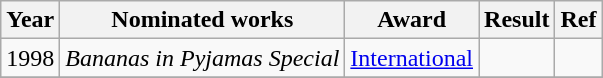<table class="wikitable">
<tr>
<th>Year</th>
<th>Nominated works</th>
<th>Award</th>
<th>Result</th>
<th>Ref</th>
</tr>
<tr>
<td>1998</td>
<td><em>Bananas in Pyjamas Special</em></td>
<td><a href='#'>International</a></td>
<td></td>
<td align="center"></td>
</tr>
<tr>
</tr>
</table>
